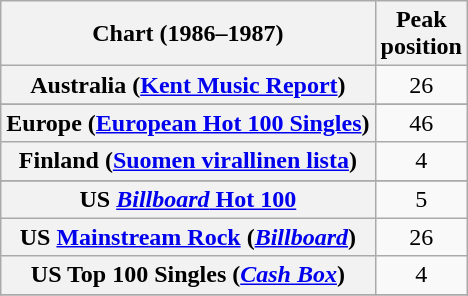<table class="wikitable sortable plainrowheaders" style="text-align:center">
<tr>
<th scope="col">Chart (1986–1987)</th>
<th scope="col">Peak<br>position</th>
</tr>
<tr>
<th scope="row">Australia (<a href='#'>Kent Music Report</a>)</th>
<td>26</td>
</tr>
<tr>
</tr>
<tr>
</tr>
<tr>
</tr>
<tr>
<th scope="row">Europe (<a href='#'>European Hot 100 Singles</a>)</th>
<td>46</td>
</tr>
<tr>
<th scope="row">Finland (<a href='#'>Suomen virallinen lista</a>)</th>
<td>4</td>
</tr>
<tr>
</tr>
<tr>
</tr>
<tr>
</tr>
<tr>
</tr>
<tr>
</tr>
<tr>
</tr>
<tr>
</tr>
<tr>
</tr>
<tr>
<th scope="row">US <a href='#'><em>Billboard</em> Hot 100</a></th>
<td>5</td>
</tr>
<tr>
<th scope="row">US <a href='#'>Mainstream Rock</a> (<em><a href='#'>Billboard</a></em>)</th>
<td>26</td>
</tr>
<tr>
<th scope="row">US Top 100 Singles (<em><a href='#'>Cash Box</a></em>)</th>
<td>4</td>
</tr>
<tr>
</tr>
</table>
